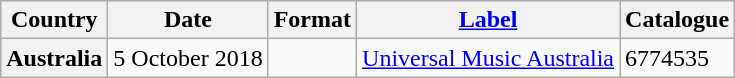<table class="wikitable plainrowheaders">
<tr>
<th scope="col">Country</th>
<th scope="col">Date</th>
<th scope="col">Format</th>
<th scope="col"><a href='#'>Label</a></th>
<th scope="col">Catalogue</th>
</tr>
<tr>
<th scope="row">Australia</th>
<td>5 October 2018</td>
<td></td>
<td><a href='#'>Universal Music Australia</a></td>
<td>6774535</td>
</tr>
</table>
